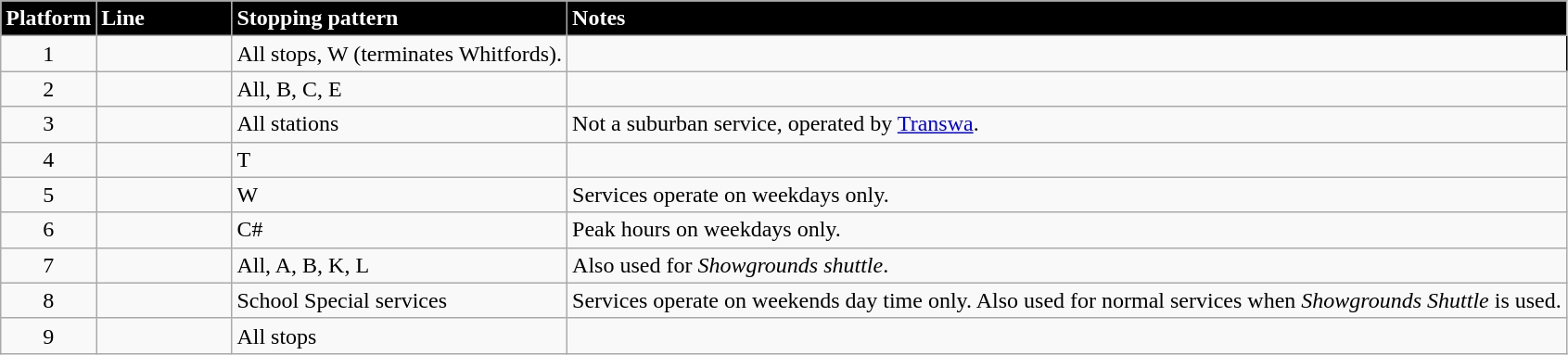<table class="wikitable" style="float: none; margin-center: 1em; margin-bottom: 0.5em; border: black solid 1px; text-align:center;">
<tr style="color:#FFFFFF;">
<th style="background:#000000; text-align:left;">Platform</th>
<th style="background:#000000; text-align:left; width:90px;">Line</th>
<th style="background:#000000; text-align:left;">Stopping pattern</th>
<th style="background:#000000; text-align:left;">Notes</th>
</tr>
<tr>
<td>1</td>
<td><strong><a href='#'></a></strong></td>
<td style="text-align:left;">All stops, W (terminates Whitfords).</td>
</tr>
<tr>
<td>2</td>
<td><strong><a href='#'></a></strong></td>
<td style="text-align:left;">All, B, C, E</td>
<td></td>
</tr>
<tr>
<td>3</td>
<td><strong><a href='#'></a></strong></td>
<td style="text-align:left;">All stations</td>
<td style="text-align:left;">Not a suburban service, operated by <a href='#'>Transwa</a>.</td>
</tr>
<tr>
<td>4</td>
<td><strong><a href='#'></a></strong></td>
<td style="text-align:left;">T</td>
<td></td>
</tr>
<tr>
<td>5</td>
<td><strong><a href='#'></a></strong></td>
<td style="text-align:left;">W</td>
<td style="text-align:left;">Services operate on weekdays only.</td>
</tr>
<tr>
<td>6</td>
<td><strong><a href='#'></a></strong></td>
<td style="text-align:left;">C#</td>
<td style="text-align:left;">Peak hours on weekdays only.</td>
</tr>
<tr>
<td>7</td>
<td><strong><a href='#'></a></strong></td>
<td style="text-align:left;">All, A, B, K, L</td>
<td style="text-align:left;">Also used for <em>Showgrounds shuttle</em>.</td>
</tr>
<tr>
<td>8</td>
<td><strong><a href='#'></a></strong></td>
<td style="text-align:left;">School Special services</td>
<td style="text-align:left;">Services operate on weekends day time only. Also used for normal services when <em>Showgrounds Shuttle</em> is used.</td>
</tr>
<tr>
<td>9</td>
<td><strong><a href='#'></a></strong></td>
<td style="text-align:left;">All stops</td>
<td></td>
</tr>
</table>
